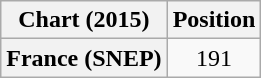<table class="wikitable plainrowheaders" style="text-align:center">
<tr>
<th scope="col">Chart (2015)</th>
<th scope="col">Position</th>
</tr>
<tr>
<th scope="row">France (SNEP)</th>
<td>191</td>
</tr>
</table>
